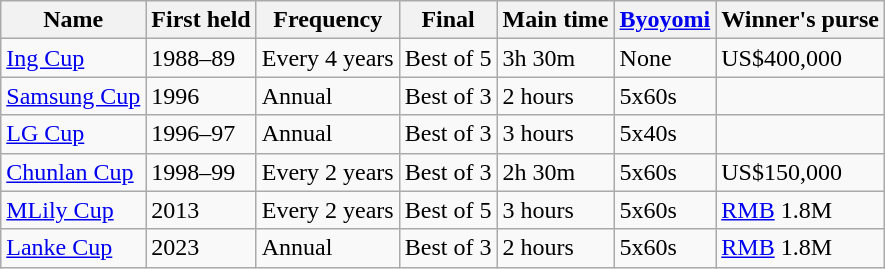<table class="wikitable">
<tr>
<th>Name</th>
<th>First held</th>
<th>Frequency</th>
<th>Final</th>
<th>Main time</th>
<th><a href='#'>Byoyomi</a></th>
<th>Winner's purse</th>
</tr>
<tr>
<td><a href='#'>Ing Cup</a></td>
<td>1988–89</td>
<td>Every 4 years</td>
<td>Best of 5</td>
<td>3h 30m</td>
<td>None</td>
<td>US$400,000</td>
</tr>
<tr>
<td><a href='#'>Samsung Cup</a></td>
<td>1996</td>
<td>Annual</td>
<td>Best of 3</td>
<td>2 hours</td>
<td>5x60s</td>
<td></td>
</tr>
<tr>
<td><a href='#'>LG Cup</a></td>
<td>1996–97</td>
<td>Annual</td>
<td>Best of 3</td>
<td>3 hours</td>
<td>5x40s</td>
<td></td>
</tr>
<tr>
<td><a href='#'>Chunlan Cup</a></td>
<td>1998–99</td>
<td>Every 2 years</td>
<td>Best of 3</td>
<td>2h 30m</td>
<td>5x60s</td>
<td>US$150,000</td>
</tr>
<tr>
<td><a href='#'>MLily Cup</a></td>
<td>2013</td>
<td>Every 2 years</td>
<td>Best of 5</td>
<td>3 hours</td>
<td>5x60s</td>
<td><a href='#'>RMB</a> 1.8M</td>
</tr>
<tr>
<td><a href='#'>Lanke Cup</a></td>
<td>2023</td>
<td>Annual</td>
<td>Best of 3</td>
<td>2 hours</td>
<td>5x60s</td>
<td><a href='#'>RMB</a> 1.8M</td>
</tr>
</table>
